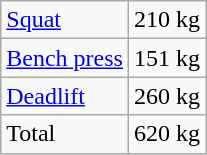<table class="wikitable">
<tr>
<td><a href='#'>Squat</a></td>
<td>210 kg</td>
</tr>
<tr>
<td><a href='#'>Bench press</a></td>
<td>151 kg</td>
</tr>
<tr>
<td><a href='#'>Deadlift</a></td>
<td>260 kg</td>
</tr>
<tr>
<td>Total</td>
<td>620 kg</td>
</tr>
</table>
